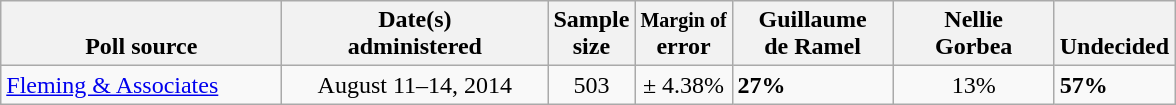<table class="wikitable">
<tr valign= bottom>
<th style="width:180px;">Poll source</th>
<th style="width:170px;">Date(s)<br>administered</th>
<th class=small>Sample<br>size</th>
<th><small>Margin of</small><br>error</th>
<th style="width:100px;">Guillaume<br>de Ramel</th>
<th style="width:100px;">Nellie<br>Gorbea</th>
<th>Undecided</th>
</tr>
<tr>
<td><a href='#'>Fleming & Associates</a></td>
<td align=center>August 11–14, 2014</td>
<td align=center>503</td>
<td align=center>± 4.38%</td>
<td><strong>27%</strong></td>
<td align=center>13%</td>
<td><strong>57%</strong></td>
</tr>
</table>
